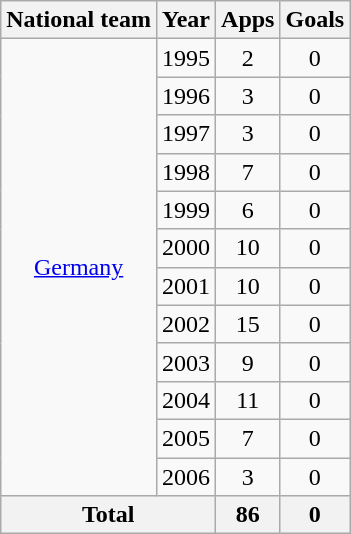<table class="wikitable" style="text-align:center">
<tr>
<th>National team</th>
<th>Year</th>
<th>Apps</th>
<th>Goals</th>
</tr>
<tr>
<td rowspan="12"><a href='#'>Germany</a></td>
<td>1995</td>
<td>2</td>
<td>0</td>
</tr>
<tr>
<td>1996</td>
<td>3</td>
<td>0</td>
</tr>
<tr>
<td>1997</td>
<td>3</td>
<td>0</td>
</tr>
<tr>
<td>1998</td>
<td>7</td>
<td>0</td>
</tr>
<tr>
<td>1999</td>
<td>6</td>
<td>0</td>
</tr>
<tr>
<td>2000</td>
<td>10</td>
<td>0</td>
</tr>
<tr>
<td>2001</td>
<td>10</td>
<td>0</td>
</tr>
<tr>
<td>2002</td>
<td>15</td>
<td>0</td>
</tr>
<tr>
<td>2003</td>
<td>9</td>
<td>0</td>
</tr>
<tr>
<td>2004</td>
<td>11</td>
<td>0</td>
</tr>
<tr>
<td>2005</td>
<td>7</td>
<td>0</td>
</tr>
<tr>
<td>2006</td>
<td>3</td>
<td>0</td>
</tr>
<tr>
<th colspan="2">Total</th>
<th>86</th>
<th>0</th>
</tr>
</table>
